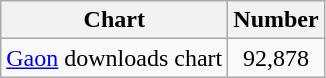<table class="wikitable">
<tr>
<th>Chart</th>
<th>Number</th>
</tr>
<tr>
<td><a href='#'>Gaon</a> downloads chart</td>
<td style="text-align:center;">92,878</td>
</tr>
</table>
